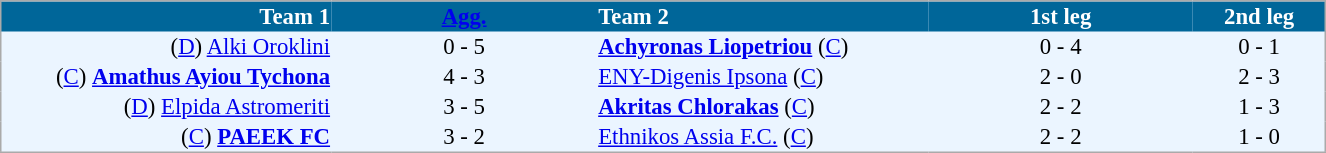<table cellspacing="0" style="background: #EBF5FF; border: 1px #aaa solid; border-collapse: collapse; font-size: 95%; margin: 1em auto;" width=70%>
<tr bgcolor=#006699 style="color:white;">
<th width=25% align="right">Team 1</th>
<th width=20% align="center"><a href='#'>Agg.</a></th>
<th width=25% align="left">Team 2</th>
<th width=20% align="center">1st leg</th>
<th width=20% align="center">2nd leg</th>
</tr>
<tr>
<td align=right>(<a href='#'>D</a>) <a href='#'>Alki Oroklini</a></td>
<td align=center>0 - 5</td>
<td align=left><strong><a href='#'>Achyronas Liopetriou</a></strong> (<a href='#'>C</a>)</td>
<td align=center>0 - 4</td>
<td align=center>0 - 1</td>
</tr>
<tr>
<td align=right>(<a href='#'>C</a>) <strong><a href='#'>Amathus Ayiou Tychona</a></strong></td>
<td align=center>4 - 3</td>
<td align=left><a href='#'>ENY-Digenis Ipsona</a> (<a href='#'>C</a>)</td>
<td align=center>2 - 0</td>
<td align=center>2 - 3</td>
</tr>
<tr>
<td align=right>(<a href='#'>D</a>) <a href='#'>Elpida Astromeriti</a></td>
<td align=center>3 - 5</td>
<td align=left><strong><a href='#'>Akritas Chlorakas</a></strong> (<a href='#'>C</a>)</td>
<td align=center>2 - 2</td>
<td align=center>1 - 3</td>
</tr>
<tr>
<td align=right>(<a href='#'>C</a>) <strong><a href='#'>PAEEK FC</a></strong></td>
<td align=center>3 - 2</td>
<td align=left><a href='#'>Ethnikos Assia F.C.</a> (<a href='#'>C</a>)</td>
<td align=center>2 - 2</td>
<td align=center>1 - 0</td>
</tr>
<tr>
</tr>
</table>
